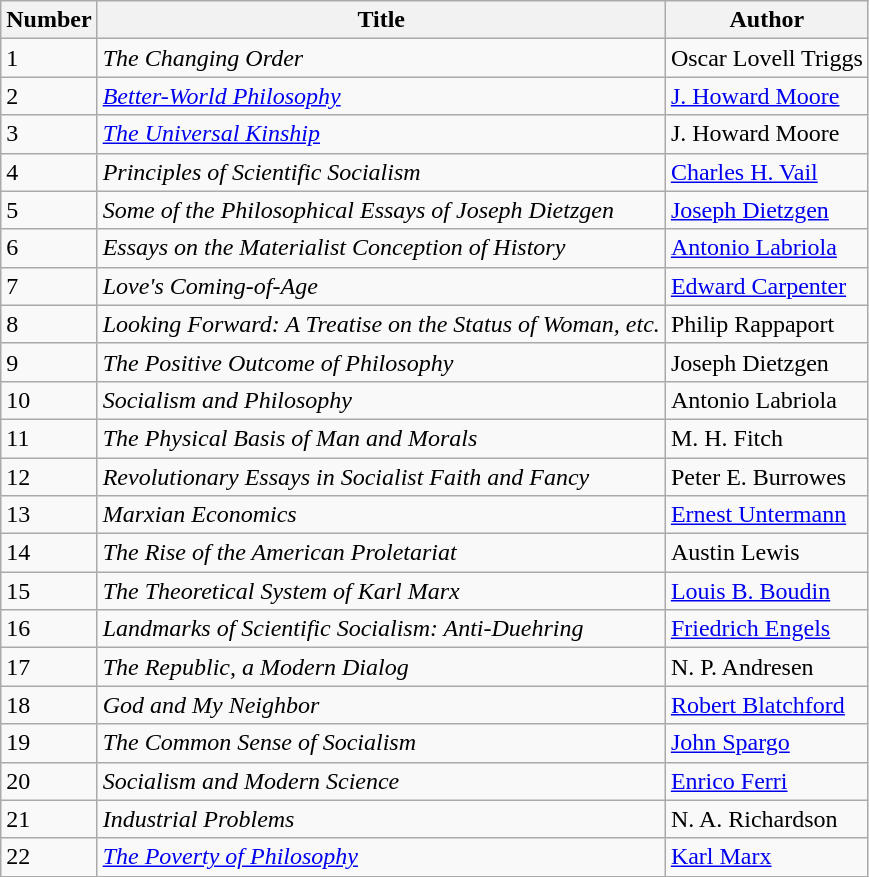<table class="wikitable">
<tr>
<th>Number</th>
<th>Title</th>
<th>Author</th>
</tr>
<tr>
<td>1</td>
<td><em>The Changing Order</em></td>
<td>Oscar Lovell Triggs</td>
</tr>
<tr>
<td>2</td>
<td><em><a href='#'>Better-World Philosophy</a></em></td>
<td><a href='#'>J. Howard Moore</a></td>
</tr>
<tr>
<td>3</td>
<td><em><a href='#'>The Universal Kinship</a></em></td>
<td>J. Howard Moore</td>
</tr>
<tr>
<td>4</td>
<td><em>Principles of Scientific Socialism</em></td>
<td><a href='#'>Charles H. Vail</a></td>
</tr>
<tr>
<td>5</td>
<td><em>Some of the Philosophical Essays of Joseph Dietzgen</em></td>
<td><a href='#'>Joseph Dietzgen</a></td>
</tr>
<tr>
<td>6</td>
<td><em>Essays on the Materialist Conception of History</em></td>
<td><a href='#'>Antonio Labriola</a></td>
</tr>
<tr>
<td>7</td>
<td><em>Love's Coming-of-Age</em></td>
<td><a href='#'>Edward Carpenter</a></td>
</tr>
<tr>
<td>8</td>
<td><em>Looking Forward: A Treatise on the Status of Woman, etc.</em></td>
<td>Philip Rappaport</td>
</tr>
<tr>
<td>9</td>
<td><em>The Positive Outcome of Philosophy</em></td>
<td>Joseph Dietzgen</td>
</tr>
<tr>
<td>10</td>
<td><em>Socialism and Philosophy</em></td>
<td>Antonio Labriola</td>
</tr>
<tr>
<td>11</td>
<td><em>The Physical Basis of Man and Morals</em></td>
<td>M. H. Fitch</td>
</tr>
<tr>
<td>12</td>
<td><em>Revolutionary Essays in Socialist Faith and Fancy</em></td>
<td>Peter E. Burrowes</td>
</tr>
<tr>
<td>13</td>
<td><em>Marxian Economics</em></td>
<td><a href='#'>Ernest Untermann</a></td>
</tr>
<tr>
<td>14</td>
<td><em>The Rise of the American Proletariat</em></td>
<td>Austin Lewis</td>
</tr>
<tr>
<td>15</td>
<td><em>The Theoretical System of Karl Marx</em></td>
<td><a href='#'>Louis B. Boudin</a></td>
</tr>
<tr>
<td>16</td>
<td><em>Landmarks of Scientific Socialism: Anti-Duehring</em></td>
<td><a href='#'>Friedrich Engels</a></td>
</tr>
<tr>
<td>17</td>
<td><em>The Republic, a Modern Dialog</em></td>
<td>N. P. Andresen</td>
</tr>
<tr>
<td>18</td>
<td><em>God and My Neighbor</em></td>
<td><a href='#'>Robert Blatchford</a></td>
</tr>
<tr>
<td>19</td>
<td><em>The Common Sense of Socialism</em></td>
<td><a href='#'>John Spargo</a></td>
</tr>
<tr>
<td>20</td>
<td><em>Socialism and Modern Science</em></td>
<td><a href='#'>Enrico Ferri</a></td>
</tr>
<tr>
<td>21</td>
<td><em>Industrial Problems</em></td>
<td>N. A. Richardson</td>
</tr>
<tr>
<td>22</td>
<td><em><a href='#'>The Poverty of Philosophy</a></em></td>
<td><a href='#'>Karl Marx</a></td>
</tr>
</table>
